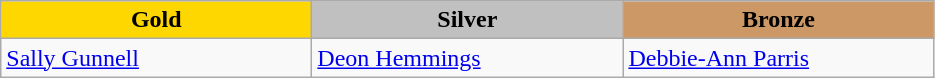<table class="wikitable" style="text-align:left">
<tr align="center">
<td width=200 bgcolor=gold><strong>Gold</strong></td>
<td width=200 bgcolor=silver><strong>Silver</strong></td>
<td width=200 bgcolor=CC9966><strong>Bronze</strong></td>
</tr>
<tr>
<td><a href='#'>Sally Gunnell</a><br><em></em></td>
<td><a href='#'>Deon Hemmings</a><br><em></em></td>
<td><a href='#'>Debbie-Ann Parris</a><br><em></em></td>
</tr>
</table>
